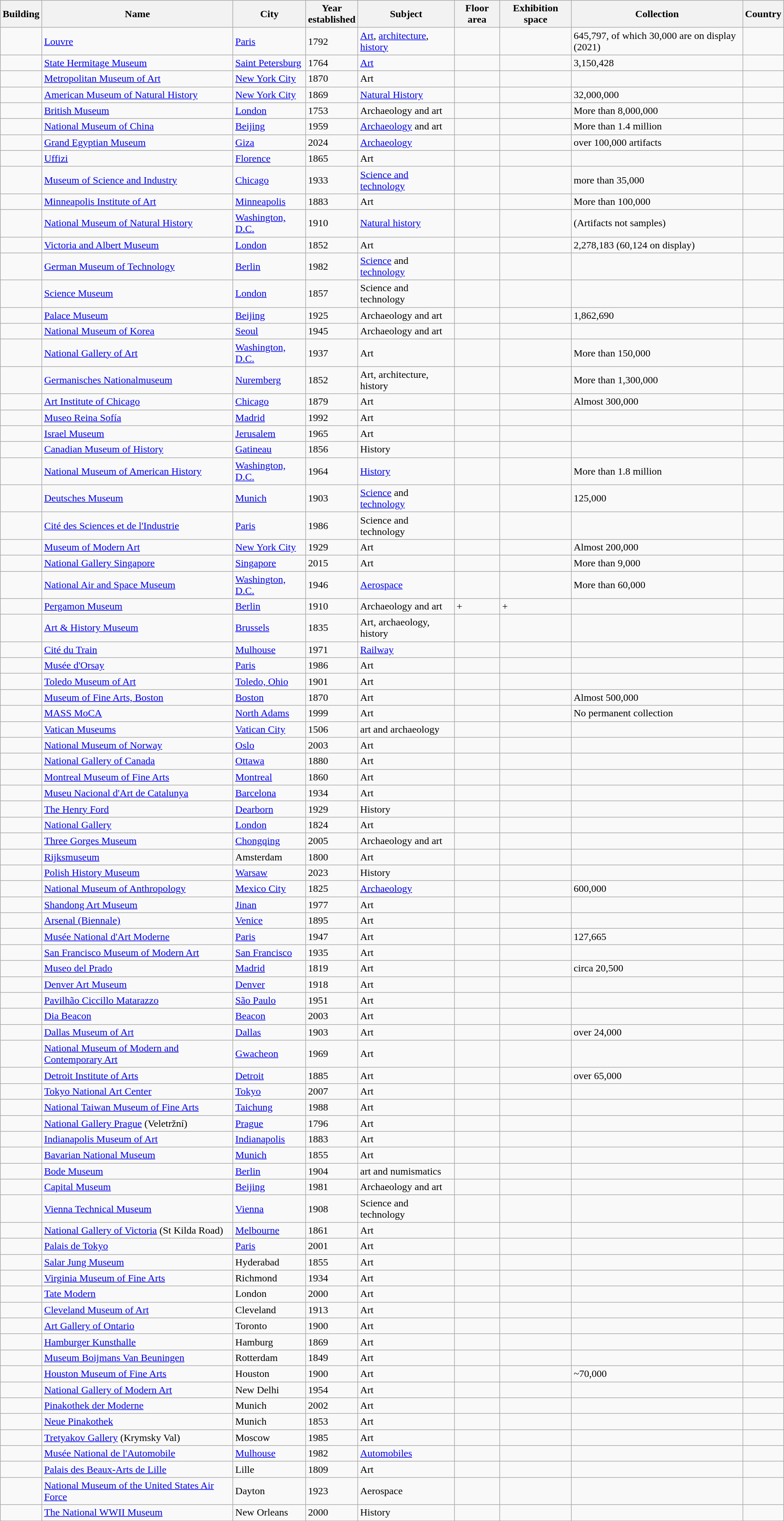<table class="wikitable sortable">
<tr>
<th>Building</th>
<th>Name</th>
<th>City</th>
<th>Year<br>established</th>
<th>Subject</th>
<th>Floor area</th>
<th>Exhibition space</th>
<th>Collection</th>
<th>Country</th>
</tr>
<tr>
<td></td>
<td><a href='#'>Louvre</a></td>
<td><a href='#'>Paris</a></td>
<td>1792</td>
<td><a href='#'>Art</a>, <a href='#'>architecture</a>, <a href='#'>history</a></td>
<td></td>
<td></td>
<td>645,797, of which 30,000 are on display (2021)</td>
<td></td>
</tr>
<tr>
<td></td>
<td><a href='#'>State Hermitage Museum</a></td>
<td><a href='#'>Saint Petersburg</a></td>
<td>1764</td>
<td><a href='#'>Art</a></td>
<td></td>
<td></td>
<td>3,150,428</td>
<td></td>
</tr>
<tr>
<td></td>
<td><a href='#'>Metropolitan Museum of Art</a></td>
<td><a href='#'>New York City</a></td>
<td>1870</td>
<td>Art</td>
<td></td>
<td></td>
<td></td>
<td></td>
</tr>
<tr>
<td></td>
<td><a href='#'>American Museum of Natural History</a></td>
<td><a href='#'>New York City</a></td>
<td>1869</td>
<td><a href='#'>Natural History</a></td>
<td></td>
<td></td>
<td>32,000,000</td>
<td></td>
</tr>
<tr>
<td></td>
<td><a href='#'>British Museum</a></td>
<td><a href='#'>London</a></td>
<td>1753</td>
<td>Archaeology and art</td>
<td></td>
<td></td>
<td>More than 8,000,000</td>
<td></td>
</tr>
<tr>
<td></td>
<td><a href='#'>National Museum of China</a></td>
<td><a href='#'>Beijing</a></td>
<td>1959</td>
<td><a href='#'>Archaeology</a> and art</td>
<td></td>
<td></td>
<td>More than 1.4 million</td>
<td></td>
</tr>
<tr>
<td></td>
<td><a href='#'>Grand Egyptian Museum</a></td>
<td><a href='#'>Giza</a></td>
<td>2024</td>
<td><a href='#'>Archaeology</a></td>
<td></td>
<td></td>
<td>over 100,000 artifacts</td>
<td></td>
</tr>
<tr>
<td></td>
<td><a href='#'>Uffizi</a></td>
<td><a href='#'>Florence</a></td>
<td>1865</td>
<td>Art</td>
<td></td>
<td></td>
<td></td>
<td></td>
</tr>
<tr>
<td></td>
<td><a href='#'>Museum of Science and Industry</a></td>
<td><a href='#'>Chicago</a></td>
<td>1933</td>
<td><a href='#'>Science and technology</a></td>
<td></td>
<td></td>
<td>more than 35,000</td>
<td></td>
</tr>
<tr>
<td></td>
<td><a href='#'>Minneapolis Institute of Art</a></td>
<td><a href='#'>Minneapolis</a></td>
<td>1883</td>
<td>Art</td>
<td></td>
<td></td>
<td>More than 100,000</td>
<td></td>
</tr>
<tr>
<td></td>
<td><a href='#'>National Museum of Natural History</a></td>
<td><a href='#'>Washington, D.C.</a></td>
<td>1910</td>
<td><a href='#'>Natural history</a></td>
<td></td>
<td></td>
<td>(Artifacts not samples)</td>
<td></td>
</tr>
<tr>
<td></td>
<td><a href='#'>Victoria and Albert Museum</a></td>
<td><a href='#'>London</a></td>
<td>1852</td>
<td>Art</td>
<td></td>
<td></td>
<td>2,278,183 (60,124 on display)</td>
<td></td>
</tr>
<tr>
<td></td>
<td><a href='#'>German Museum of Technology</a></td>
<td><a href='#'>Berlin</a></td>
<td>1982</td>
<td><a href='#'>Science</a> and <a href='#'>technology</a></td>
<td></td>
<td></td>
<td></td>
<td></td>
</tr>
<tr>
<td></td>
<td><a href='#'>Science Museum</a></td>
<td><a href='#'>London</a></td>
<td>1857</td>
<td>Science and technology</td>
<td></td>
<td></td>
<td></td>
<td></td>
</tr>
<tr>
<td></td>
<td><a href='#'>Palace Museum</a></td>
<td><a href='#'>Beijing</a></td>
<td>1925</td>
<td>Archaeology and art</td>
<td></td>
<td></td>
<td>1,862,690</td>
<td></td>
</tr>
<tr>
<td></td>
<td><a href='#'>National Museum of Korea</a></td>
<td><a href='#'>Seoul</a></td>
<td>1945</td>
<td>Archaeology and art</td>
<td></td>
<td></td>
<td></td>
<td></td>
</tr>
<tr>
<td></td>
<td><a href='#'>National Gallery of Art</a></td>
<td><a href='#'>Washington, D.C.</a></td>
<td>1937</td>
<td>Art</td>
<td></td>
<td></td>
<td>More than 150,000</td>
<td></td>
</tr>
<tr>
<td></td>
<td><a href='#'>Germanisches Nationalmuseum</a></td>
<td><a href='#'>Nuremberg</a></td>
<td>1852</td>
<td>Art, architecture, history</td>
<td></td>
<td></td>
<td>More than 1,300,000</td>
<td></td>
</tr>
<tr>
<td></td>
<td><a href='#'>Art Institute of Chicago</a></td>
<td><a href='#'>Chicago</a></td>
<td>1879</td>
<td>Art</td>
<td></td>
<td></td>
<td>Almost 300,000</td>
<td></td>
</tr>
<tr>
<td></td>
<td><a href='#'>Museo Reina Sofía</a></td>
<td><a href='#'>Madrid</a></td>
<td>1992</td>
<td>Art</td>
<td></td>
<td></td>
<td></td>
<td></td>
</tr>
<tr>
<td></td>
<td><a href='#'>Israel Museum</a></td>
<td><a href='#'>Jerusalem</a></td>
<td>1965</td>
<td>Art</td>
<td></td>
<td></td>
<td></td>
<td></td>
</tr>
<tr>
<td></td>
<td><a href='#'>Canadian Museum of History</a></td>
<td><a href='#'>Gatineau</a></td>
<td>1856</td>
<td>History</td>
<td></td>
<td></td>
<td></td>
<td></td>
</tr>
<tr>
<td></td>
<td><a href='#'>National Museum of American History</a></td>
<td><a href='#'>Washington, D.C.</a></td>
<td>1964</td>
<td><a href='#'>History</a></td>
<td></td>
<td></td>
<td>More than 1.8 million</td>
<td></td>
</tr>
<tr>
<td></td>
<td><a href='#'>Deutsches Museum</a></td>
<td><a href='#'>Munich</a></td>
<td>1903</td>
<td><a href='#'>Science</a> and <a href='#'>technology</a></td>
<td></td>
<td></td>
<td>125,000</td>
<td></td>
</tr>
<tr>
<td></td>
<td><a href='#'>Cité des Sciences et de l'Industrie</a></td>
<td><a href='#'>Paris</a></td>
<td>1986</td>
<td>Science and technology</td>
<td></td>
<td></td>
<td></td>
<td></td>
</tr>
<tr>
<td></td>
<td><a href='#'>Museum of Modern Art</a></td>
<td><a href='#'>New York City</a></td>
<td>1929</td>
<td>Art</td>
<td></td>
<td></td>
<td>Almost 200,000</td>
<td></td>
</tr>
<tr>
<td></td>
<td><a href='#'>National Gallery Singapore</a></td>
<td><a href='#'>Singapore</a></td>
<td>2015</td>
<td>Art</td>
<td></td>
<td></td>
<td>More than 9,000</td>
<td></td>
</tr>
<tr>
<td></td>
<td><a href='#'>National Air and Space Museum</a></td>
<td><a href='#'>Washington, D.C.</a></td>
<td>1946</td>
<td><a href='#'>Aerospace</a></td>
<td></td>
<td></td>
<td>More than 60,000</td>
<td></td>
</tr>
<tr>
<td></td>
<td><a href='#'>Pergamon Museum</a></td>
<td><a href='#'>Berlin</a></td>
<td>1910</td>
<td>Archaeology and art</td>
<td>+</td>
<td>+</td>
<td></td>
<td></td>
</tr>
<tr>
<td></td>
<td><a href='#'>Art & History Museum</a></td>
<td><a href='#'>Brussels</a></td>
<td>1835</td>
<td>Art, archaeology, history</td>
<td></td>
<td></td>
<td></td>
<td></td>
</tr>
<tr>
<td></td>
<td><a href='#'>Cité du Train</a></td>
<td><a href='#'>Mulhouse</a></td>
<td>1971</td>
<td><a href='#'>Railway</a></td>
<td></td>
<td></td>
<td></td>
<td></td>
</tr>
<tr>
<td></td>
<td><a href='#'>Musée d'Orsay</a></td>
<td><a href='#'>Paris</a></td>
<td>1986</td>
<td>Art</td>
<td></td>
<td></td>
<td></td>
<td></td>
</tr>
<tr>
<td></td>
<td><a href='#'>Toledo Museum of Art</a></td>
<td><a href='#'>Toledo, Ohio</a></td>
<td>1901</td>
<td>Art</td>
<td></td>
<td></td>
<td></td>
<td></td>
</tr>
<tr>
<td></td>
<td><a href='#'>Museum of Fine Arts, Boston</a></td>
<td><a href='#'>Boston</a></td>
<td>1870</td>
<td>Art</td>
<td></td>
<td></td>
<td>Almost 500,000</td>
<td></td>
</tr>
<tr>
<td></td>
<td><a href='#'>MASS MoCA</a></td>
<td><a href='#'>North Adams</a></td>
<td>1999</td>
<td>Art</td>
<td></td>
<td></td>
<td>No permanent collection</td>
<td></td>
</tr>
<tr>
<td></td>
<td><a href='#'>Vatican Museums</a></td>
<td><a href='#'>Vatican City</a></td>
<td>1506</td>
<td>art and archaeology</td>
<td></td>
<td></td>
<td></td>
<td></td>
</tr>
<tr>
<td></td>
<td><a href='#'>National Museum of Norway</a></td>
<td><a href='#'>Oslo</a></td>
<td>2003</td>
<td>Art</td>
<td></td>
<td></td>
<td></td>
<td></td>
</tr>
<tr>
<td></td>
<td><a href='#'>National Gallery of Canada</a></td>
<td><a href='#'>Ottawa</a></td>
<td>1880</td>
<td>Art</td>
<td></td>
<td></td>
<td></td>
<td></td>
</tr>
<tr>
<td></td>
<td><a href='#'>Montreal Museum of Fine Arts</a></td>
<td><a href='#'>Montreal</a></td>
<td>1860</td>
<td>Art</td>
<td></td>
<td></td>
<td></td>
<td></td>
</tr>
<tr>
<td></td>
<td><a href='#'>Museu Nacional d'Art de Catalunya</a></td>
<td><a href='#'>Barcelona</a></td>
<td>1934</td>
<td>Art</td>
<td></td>
<td></td>
<td></td>
<td></td>
</tr>
<tr>
<td></td>
<td><a href='#'>The Henry Ford</a></td>
<td><a href='#'>Dearborn</a></td>
<td>1929</td>
<td>History</td>
<td></td>
<td></td>
<td></td>
<td></td>
</tr>
<tr>
<td></td>
<td><a href='#'>National Gallery</a></td>
<td><a href='#'>London</a></td>
<td>1824</td>
<td>Art</td>
<td></td>
<td></td>
<td></td>
<td></td>
</tr>
<tr>
<td></td>
<td><a href='#'>Three Gorges Museum</a></td>
<td><a href='#'>Chongqing</a></td>
<td>2005</td>
<td>Archaeology and art</td>
<td></td>
<td></td>
<td></td>
<td></td>
</tr>
<tr>
<td></td>
<td><a href='#'>Rijksmuseum</a></td>
<td>Amsterdam</td>
<td>1800</td>
<td>Art</td>
<td></td>
<td></td>
<td></td>
<td></td>
</tr>
<tr>
<td></td>
<td><a href='#'>Polish History Museum</a></td>
<td><a href='#'>Warsaw</a></td>
<td>2023</td>
<td>History</td>
<td></td>
<td></td>
<td></td>
<td></td>
</tr>
<tr>
<td></td>
<td><a href='#'>National Museum of Anthropology</a></td>
<td><a href='#'>Mexico City</a></td>
<td>1825</td>
<td><a href='#'>Archaeology</a></td>
<td></td>
<td></td>
<td>600,000</td>
<td></td>
</tr>
<tr>
<td></td>
<td><a href='#'>Shandong Art Museum</a></td>
<td><a href='#'>Jinan</a></td>
<td>1977</td>
<td>Art</td>
<td></td>
<td></td>
<td></td>
<td></td>
</tr>
<tr>
<td></td>
<td><a href='#'>Arsenal (Biennale)</a></td>
<td><a href='#'>Venice</a></td>
<td>1895</td>
<td>Art</td>
<td></td>
<td></td>
<td></td>
<td></td>
</tr>
<tr>
<td></td>
<td><a href='#'>Musée National d'Art Moderne</a></td>
<td><a href='#'>Paris</a></td>
<td>1947</td>
<td>Art</td>
<td></td>
<td></td>
<td>127,665</td>
<td></td>
</tr>
<tr>
<td></td>
<td><a href='#'>San Francisco Museum of Modern Art</a></td>
<td><a href='#'>San Francisco</a></td>
<td>1935</td>
<td>Art</td>
<td></td>
<td></td>
<td></td>
<td></td>
</tr>
<tr>
<td></td>
<td><a href='#'>Museo del Prado</a></td>
<td><a href='#'>Madrid</a></td>
<td>1819</td>
<td>Art</td>
<td></td>
<td></td>
<td>circa 20,500</td>
<td></td>
</tr>
<tr>
<td></td>
<td><a href='#'>Denver Art Museum</a></td>
<td><a href='#'>Denver</a></td>
<td>1918</td>
<td>Art</td>
<td></td>
<td></td>
<td></td>
<td></td>
</tr>
<tr>
<td></td>
<td><a href='#'>Pavilhão Ciccillo Matarazzo</a></td>
<td><a href='#'>São Paulo</a></td>
<td>1951</td>
<td>Art</td>
<td></td>
<td></td>
<td></td>
<td></td>
</tr>
<tr>
<td></td>
<td><a href='#'>Dia Beacon</a></td>
<td><a href='#'>Beacon</a></td>
<td>2003</td>
<td>Art</td>
<td></td>
<td></td>
<td></td>
<td></td>
</tr>
<tr>
<td></td>
<td><a href='#'>Dallas Museum of Art</a></td>
<td><a href='#'>Dallas</a></td>
<td>1903</td>
<td>Art</td>
<td></td>
<td></td>
<td>over 24,000</td>
<td></td>
</tr>
<tr>
<td></td>
<td><a href='#'>National Museum of Modern and Contemporary Art</a></td>
<td><a href='#'>Gwacheon</a></td>
<td>1969</td>
<td>Art</td>
<td></td>
<td></td>
<td></td>
<td></td>
</tr>
<tr>
<td></td>
<td><a href='#'>Detroit Institute of Arts</a></td>
<td><a href='#'>Detroit</a></td>
<td>1885</td>
<td>Art</td>
<td></td>
<td></td>
<td>over 65,000</td>
<td></td>
</tr>
<tr>
<td></td>
<td><a href='#'>Tokyo National Art Center</a></td>
<td><a href='#'>Tokyo</a></td>
<td>2007</td>
<td>Art</td>
<td></td>
<td></td>
<td></td>
<td></td>
</tr>
<tr>
<td></td>
<td><a href='#'>National Taiwan Museum of Fine Arts</a></td>
<td><a href='#'>Taichung</a></td>
<td>1988</td>
<td>Art</td>
<td></td>
<td></td>
<td></td>
<td></td>
</tr>
<tr>
<td></td>
<td><a href='#'>National Gallery Prague</a> (Veletržní)</td>
<td><a href='#'>Prague</a></td>
<td>1796</td>
<td>Art</td>
<td></td>
<td></td>
<td></td>
<td></td>
</tr>
<tr>
<td></td>
<td><a href='#'>Indianapolis Museum of Art</a></td>
<td><a href='#'>Indianapolis</a></td>
<td>1883</td>
<td>Art</td>
<td></td>
<td></td>
<td></td>
<td></td>
</tr>
<tr>
<td></td>
<td><a href='#'>Bavarian National Museum</a></td>
<td><a href='#'>Munich</a></td>
<td>1855</td>
<td>Art</td>
<td></td>
<td></td>
<td></td>
<td></td>
</tr>
<tr>
<td></td>
<td><a href='#'>Bode Museum</a></td>
<td><a href='#'>Berlin</a></td>
<td>1904</td>
<td>art and numismatics</td>
<td></td>
<td></td>
<td></td>
<td></td>
</tr>
<tr>
<td></td>
<td><a href='#'>Capital Museum</a></td>
<td><a href='#'>Beijing</a></td>
<td>1981</td>
<td>Archaeology and art</td>
<td></td>
<td></td>
<td></td>
<td></td>
</tr>
<tr>
<td></td>
<td><a href='#'>Vienna Technical Museum</a></td>
<td><a href='#'>Vienna</a></td>
<td>1908</td>
<td>Science and technology</td>
<td></td>
<td></td>
<td></td>
<td></td>
</tr>
<tr>
<td></td>
<td><a href='#'>National Gallery of Victoria</a> (St Kilda Road)</td>
<td><a href='#'>Melbourne</a></td>
<td>1861</td>
<td>Art</td>
<td></td>
<td></td>
<td></td>
<td></td>
</tr>
<tr>
<td></td>
<td><a href='#'>Palais de Tokyo</a></td>
<td><a href='#'>Paris</a></td>
<td>2001</td>
<td>Art</td>
<td></td>
<td></td>
<td></td>
<td></td>
</tr>
<tr>
<td></td>
<td><a href='#'>Salar Jung Museum</a></td>
<td>Hyderabad</td>
<td>1855</td>
<td>Art</td>
<td></td>
<td></td>
<td></td>
<td></td>
</tr>
<tr>
<td></td>
<td><a href='#'>Virginia Museum of Fine Arts</a></td>
<td>Richmond</td>
<td>1934</td>
<td>Art</td>
<td></td>
<td></td>
<td></td>
<td></td>
</tr>
<tr>
<td></td>
<td><a href='#'>Tate Modern</a></td>
<td>London</td>
<td>2000</td>
<td>Art</td>
<td></td>
<td></td>
<td></td>
<td></td>
</tr>
<tr>
<td></td>
<td><a href='#'>Cleveland Museum of Art</a></td>
<td>Cleveland</td>
<td>1913</td>
<td>Art</td>
<td></td>
<td></td>
<td></td>
<td></td>
</tr>
<tr>
<td></td>
<td><a href='#'>Art Gallery of Ontario</a></td>
<td>Toronto</td>
<td>1900</td>
<td>Art</td>
<td></td>
<td></td>
<td></td>
<td></td>
</tr>
<tr>
<td></td>
<td><a href='#'>Hamburger Kunsthalle</a></td>
<td>Hamburg</td>
<td>1869</td>
<td>Art</td>
<td></td>
<td></td>
<td></td>
<td></td>
</tr>
<tr>
<td></td>
<td><a href='#'>Museum Boijmans Van Beuningen</a></td>
<td>Rotterdam</td>
<td>1849</td>
<td>Art</td>
<td></td>
<td></td>
<td></td>
<td></td>
</tr>
<tr>
<td></td>
<td><a href='#'>Houston Museum of Fine Arts</a></td>
<td>Houston</td>
<td>1900</td>
<td>Art</td>
<td></td>
<td></td>
<td>~70,000</td>
<td></td>
</tr>
<tr>
<td></td>
<td><a href='#'>National Gallery of Modern Art</a></td>
<td>New Delhi</td>
<td>1954</td>
<td>Art</td>
<td></td>
<td></td>
<td></td>
<td></td>
</tr>
<tr>
<td></td>
<td><a href='#'>Pinakothek der Moderne</a></td>
<td>Munich</td>
<td>2002</td>
<td>Art</td>
<td></td>
<td></td>
<td></td>
<td></td>
</tr>
<tr>
<td></td>
<td><a href='#'>Neue Pinakothek</a></td>
<td>Munich</td>
<td>1853</td>
<td>Art</td>
<td></td>
<td></td>
<td></td>
<td></td>
</tr>
<tr>
<td></td>
<td><a href='#'>Tretyakov Gallery</a> (Krymsky Val)</td>
<td>Moscow</td>
<td>1985</td>
<td>Art</td>
<td></td>
<td></td>
<td></td>
<td></td>
</tr>
<tr>
<td></td>
<td><a href='#'>Musée National de l'Automobile</a></td>
<td><a href='#'>Mulhouse</a></td>
<td>1982</td>
<td><a href='#'>Automobiles</a></td>
<td></td>
<td></td>
<td></td>
<td></td>
</tr>
<tr>
<td></td>
<td><a href='#'>Palais des Beaux-Arts de Lille</a></td>
<td>Lille</td>
<td>1809</td>
<td>Art</td>
<td></td>
<td></td>
<td></td>
<td></td>
</tr>
<tr>
<td></td>
<td><a href='#'>National Museum of the United States Air Force</a></td>
<td>Dayton</td>
<td>1923</td>
<td>Aerospace</td>
<td></td>
<td></td>
<td></td>
<td></td>
</tr>
<tr>
<td></td>
<td><a href='#'>The National WWII Museum</a></td>
<td>New Orleans</td>
<td>2000</td>
<td>History</td>
<td></td>
<td></td>
<td></td>
<td></td>
</tr>
</table>
